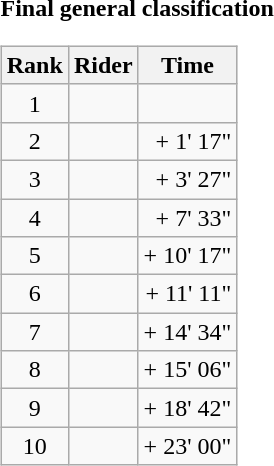<table>
<tr>
<td><strong>Final general classification</strong><br><table class="wikitable">
<tr>
<th scope="col">Rank</th>
<th scope="col">Rider</th>
<th scope="col">Time</th>
</tr>
<tr>
<td style="text-align:center;">1</td>
<td></td>
<td style="text-align:right;"></td>
</tr>
<tr>
<td style="text-align:center;">2</td>
<td></td>
<td style="text-align:right;">+ 1' 17"</td>
</tr>
<tr>
<td style="text-align:center;">3</td>
<td></td>
<td style="text-align:right;">+ 3' 27"</td>
</tr>
<tr>
<td style="text-align:center;">4</td>
<td></td>
<td style="text-align:right;">+ 7' 33"</td>
</tr>
<tr>
<td style="text-align:center;">5</td>
<td></td>
<td style="text-align:right;">+ 10' 17"</td>
</tr>
<tr>
<td style="text-align:center;">6</td>
<td></td>
<td style="text-align:right;">+ 11' 11"</td>
</tr>
<tr>
<td style="text-align:center;">7</td>
<td></td>
<td style="text-align:right;">+ 14' 34"</td>
</tr>
<tr>
<td style="text-align:center;">8</td>
<td></td>
<td style="text-align:right;">+ 15' 06"</td>
</tr>
<tr>
<td style="text-align:center;">9</td>
<td></td>
<td style="text-align:right;">+ 18' 42"</td>
</tr>
<tr>
<td style="text-align:center;">10</td>
<td></td>
<td style="text-align:right;">+ 23' 00"</td>
</tr>
</table>
</td>
</tr>
</table>
